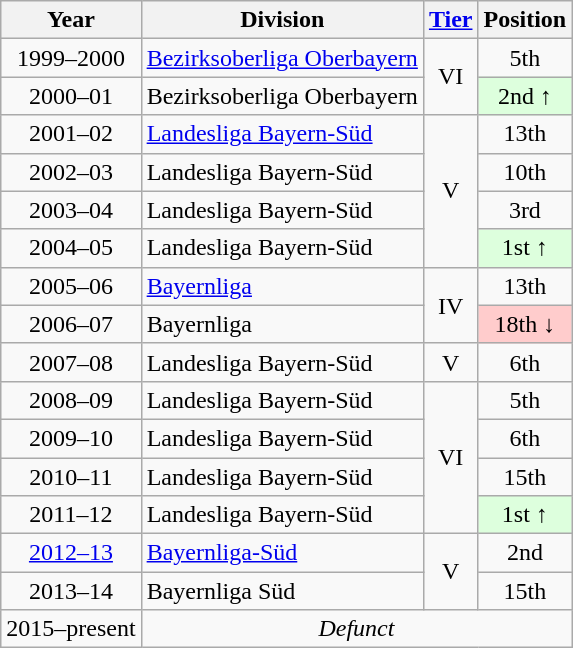<table class="wikitable">
<tr>
<th>Year</th>
<th>Division</th>
<th><a href='#'>Tier</a></th>
<th>Position</th>
</tr>
<tr align="center">
<td>1999–2000</td>
<td align="left"><a href='#'>Bezirksoberliga Oberbayern</a></td>
<td rowspan=2>VI</td>
<td>5th</td>
</tr>
<tr align="center">
<td>2000–01</td>
<td align="left">Bezirksoberliga Oberbayern</td>
<td style="background:#ddffdd">2nd ↑</td>
</tr>
<tr align="center">
<td>2001–02</td>
<td align="left"><a href='#'>Landesliga Bayern-Süd</a></td>
<td rowspan=4>V</td>
<td>13th</td>
</tr>
<tr align="center">
<td>2002–03</td>
<td align="left">Landesliga Bayern-Süd</td>
<td>10th</td>
</tr>
<tr align="center">
<td>2003–04</td>
<td align="left">Landesliga Bayern-Süd</td>
<td>3rd</td>
</tr>
<tr align="center">
<td>2004–05</td>
<td align="left">Landesliga Bayern-Süd</td>
<td style="background:#ddffdd">1st ↑</td>
</tr>
<tr align="center">
<td>2005–06</td>
<td align="left"><a href='#'>Bayernliga</a></td>
<td rowspan=2>IV</td>
<td>13th</td>
</tr>
<tr align="center">
<td>2006–07</td>
<td align="left">Bayernliga</td>
<td style="background:#ffcccc">18th ↓</td>
</tr>
<tr align="center">
<td>2007–08</td>
<td align="left">Landesliga Bayern-Süd</td>
<td>V</td>
<td>6th</td>
</tr>
<tr align="center">
<td>2008–09</td>
<td align="left">Landesliga Bayern-Süd</td>
<td rowspan=4>VI</td>
<td>5th</td>
</tr>
<tr align="center">
<td>2009–10</td>
<td align="left">Landesliga Bayern-Süd</td>
<td>6th</td>
</tr>
<tr align="center">
<td>2010–11</td>
<td align="left">Landesliga Bayern-Süd</td>
<td>15th</td>
</tr>
<tr align="center">
<td>2011–12</td>
<td align="left">Landesliga Bayern-Süd</td>
<td style="background:#ddffdd">1st ↑</td>
</tr>
<tr align="center">
<td><a href='#'>2012–13</a></td>
<td align="left"><a href='#'>Bayernliga-Süd</a></td>
<td rowspan=2>V</td>
<td>2nd</td>
</tr>
<tr align="center">
<td>2013–14</td>
<td align="left">Bayernliga Süd</td>
<td>15th</td>
</tr>
<tr align="center">
<td>2015–present</td>
<td align="centre" colspan=3><em>Defunct</em></td>
</tr>
</table>
